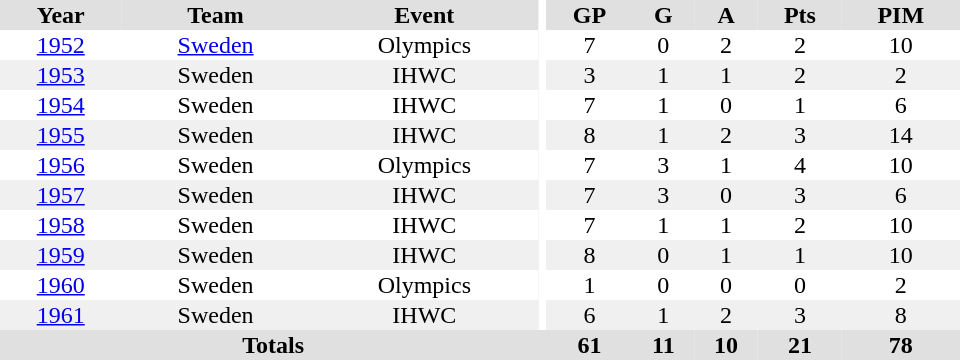<table border="0" cellpadding="1" cellspacing="0" ID="Table3" style="text-align:center; width:40em">
<tr bgcolor="#e0e0e0">
<th>Year</th>
<th>Team</th>
<th>Event</th>
<th rowspan="102" bgcolor="#ffffff"></th>
<th>GP</th>
<th>G</th>
<th>A</th>
<th>Pts</th>
<th>PIM</th>
</tr>
<tr>
<td><a href='#'>1952</a></td>
<td><a href='#'>Sweden</a></td>
<td>Olympics</td>
<td>7</td>
<td>0</td>
<td>2</td>
<td>2</td>
<td>10</td>
</tr>
<tr bgcolor="#f0f0f0">
<td><a href='#'>1953</a></td>
<td>Sweden</td>
<td>IHWC</td>
<td>3</td>
<td>1</td>
<td>1</td>
<td>2</td>
<td>2</td>
</tr>
<tr>
<td><a href='#'>1954</a></td>
<td>Sweden</td>
<td>IHWC</td>
<td>7</td>
<td>1</td>
<td>0</td>
<td>1</td>
<td>6</td>
</tr>
<tr bgcolor="#f0f0f0">
<td><a href='#'>1955</a></td>
<td>Sweden</td>
<td>IHWC</td>
<td>8</td>
<td>1</td>
<td>2</td>
<td>3</td>
<td>14</td>
</tr>
<tr>
<td><a href='#'>1956</a></td>
<td>Sweden</td>
<td>Olympics</td>
<td>7</td>
<td>3</td>
<td>1</td>
<td>4</td>
<td>10</td>
</tr>
<tr bgcolor="#f0f0f0">
<td><a href='#'>1957</a></td>
<td>Sweden</td>
<td>IHWC</td>
<td>7</td>
<td>3</td>
<td>0</td>
<td>3</td>
<td>6</td>
</tr>
<tr>
<td><a href='#'>1958</a></td>
<td>Sweden</td>
<td>IHWC</td>
<td>7</td>
<td>1</td>
<td>1</td>
<td>2</td>
<td>10</td>
</tr>
<tr bgcolor="#f0f0f0">
<td><a href='#'>1959</a></td>
<td>Sweden</td>
<td>IHWC</td>
<td>8</td>
<td>0</td>
<td>1</td>
<td>1</td>
<td>10</td>
</tr>
<tr>
<td><a href='#'>1960</a></td>
<td>Sweden</td>
<td>Olympics</td>
<td>1</td>
<td>0</td>
<td>0</td>
<td>0</td>
<td>2</td>
</tr>
<tr bgcolor="#f0f0f0">
<td><a href='#'>1961</a></td>
<td>Sweden</td>
<td>IHWC</td>
<td>6</td>
<td>1</td>
<td>2</td>
<td>3</td>
<td>8</td>
</tr>
<tr bgcolor="#e0e0e0">
<th colspan="4">Totals</th>
<th>61</th>
<th>11</th>
<th>10</th>
<th>21</th>
<th>78</th>
</tr>
</table>
